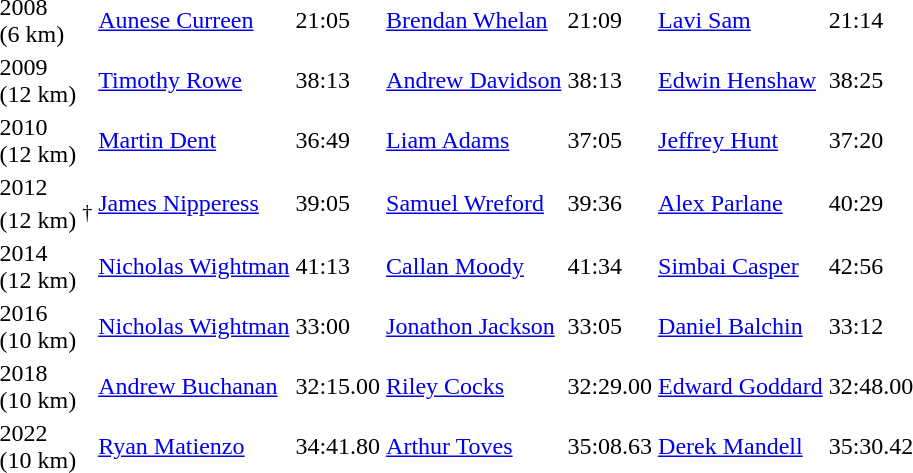<table>
<tr>
<td>2008<br>(6 km)</td>
<td align=left><a href='#'>Aunese Curreen</a> <br> </td>
<td>21:05</td>
<td align=left><a href='#'>Brendan Whelan</a> <br> </td>
<td>21:09</td>
<td align=left><a href='#'>Lavi Sam</a> <br> </td>
<td>21:14</td>
</tr>
<tr>
<td>2009<br>(12 km)</td>
<td align=left><a href='#'>Timothy Rowe</a> <br> </td>
<td>38:13</td>
<td align=left><a href='#'>Andrew Davidson</a> <br> </td>
<td>38:13</td>
<td align=left><a href='#'>Edwin Henshaw</a> <br> </td>
<td>38:25</td>
</tr>
<tr>
<td>2010<br>(12 km)</td>
<td align=left><a href='#'>Martin Dent</a> <br> </td>
<td>36:49</td>
<td align=left><a href='#'>Liam Adams</a> <br> </td>
<td>37:05</td>
<td align=left><a href='#'>Jeffrey Hunt</a> <br> </td>
<td>37:20</td>
</tr>
<tr>
<td>2012<br>(12 km) <sup>†</sup></td>
<td align=left><a href='#'>James Nipperess</a> <br> </td>
<td>39:05</td>
<td align=left><a href='#'>Samuel Wreford</a> <br> </td>
<td>39:36</td>
<td align=left><a href='#'>Alex Parlane</a> <br> </td>
<td>40:29</td>
</tr>
<tr>
<td>2014<br>(12 km)</td>
<td align=left><a href='#'>Nicholas Wightman</a> <br> </td>
<td>41:13</td>
<td align=left><a href='#'>Callan Moody</a> <br> </td>
<td>41:34</td>
<td align=left><a href='#'>Simbai Casper</a> <br> </td>
<td>42:56</td>
</tr>
<tr>
<td>2016<br>(10 km)</td>
<td align=left><a href='#'>Nicholas Wightman</a> <br> </td>
<td>33:00</td>
<td align=left><a href='#'>Jonathon Jackson</a> <br> </td>
<td>33:05</td>
<td align=left><a href='#'>Daniel Balchin</a> <br> </td>
<td>33:12</td>
</tr>
<tr>
<td>2018<br>(10 km)</td>
<td align=left><a href='#'>Andrew Buchanan</a> <br> </td>
<td>32:15.00</td>
<td align=left><a href='#'>Riley Cocks</a> <br> </td>
<td>32:29.00</td>
<td align=left><a href='#'>Edward Goddard</a> <br> </td>
<td>32:48.00</td>
</tr>
<tr>
<td>2022<br>(10 km)</td>
<td align=left><a href='#'>Ryan Matienzo</a> <br> </td>
<td>34:41.80</td>
<td align=left><a href='#'>Arthur Toves</a> <br> </td>
<td>35:08.63</td>
<td align=left><a href='#'>Derek Mandell</a> <br> </td>
<td>35:30.42</td>
</tr>
</table>
